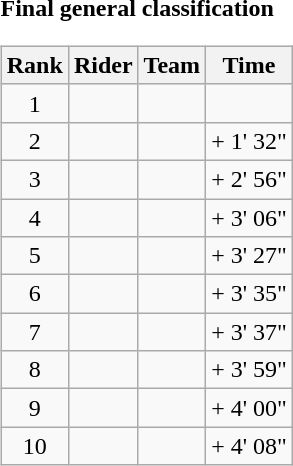<table>
<tr>
<td><strong>Final general classification</strong><br><table class="wikitable">
<tr>
<th scope="col">Rank</th>
<th scope="col">Rider</th>
<th scope="col">Team</th>
<th scope="col">Time</th>
</tr>
<tr>
<td style="text-align:center;">1</td>
<td></td>
<td></td>
<td style="text-align:right;"></td>
</tr>
<tr>
<td style="text-align:center;">2</td>
<td></td>
<td></td>
<td style="text-align:right;">+ 1' 32"</td>
</tr>
<tr>
<td style="text-align:center;">3</td>
<td></td>
<td></td>
<td style="text-align:right;">+ 2' 56"</td>
</tr>
<tr>
<td style="text-align:center;">4</td>
<td></td>
<td></td>
<td style="text-align:right;">+ 3' 06"</td>
</tr>
<tr>
<td style="text-align:center;">5</td>
<td></td>
<td></td>
<td style="text-align:right;">+ 3' 27"</td>
</tr>
<tr>
<td style="text-align:center;">6</td>
<td></td>
<td></td>
<td style="text-align:right;">+ 3' 35"</td>
</tr>
<tr>
<td style="text-align:center;">7</td>
<td></td>
<td></td>
<td style="text-align:right;">+ 3' 37"</td>
</tr>
<tr>
<td style="text-align:center;">8</td>
<td></td>
<td></td>
<td style="text-align:right;">+ 3' 59"</td>
</tr>
<tr>
<td style="text-align:center;">9</td>
<td></td>
<td></td>
<td style="text-align:right;">+ 4' 00"</td>
</tr>
<tr>
<td style="text-align:center;">10</td>
<td></td>
<td></td>
<td style="text-align:right;">+ 4' 08"</td>
</tr>
</table>
</td>
</tr>
</table>
